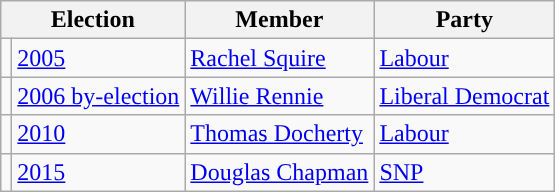<table class="wikitable">
<tr>
<th colspan="2">Election</th>
<th>Member</th>
<th>Party</th>
</tr>
<tr>
<td style="color:inherit;background-color: "></td>
<td><a href='#'>2005</a></td>
<td><a href='#'>Rachel Squire</a></td>
<td><a href='#'>Labour</a></td>
</tr>
<tr>
<td style="color:inherit;background-color: "></td>
<td><a href='#'>2006 by-election</a></td>
<td><a href='#'>Willie Rennie</a></td>
<td><a href='#'>Liberal Democrat</a></td>
</tr>
<tr>
<td style="color:inherit;background-color: "></td>
<td><a href='#'>2010</a></td>
<td><a href='#'>Thomas Docherty</a></td>
<td><a href='#'>Labour</a></td>
</tr>
<tr>
<td style="color:inherit;background-color: "></td>
<td><a href='#'>2015</a></td>
<td><a href='#'>Douglas Chapman</a></td>
<td><a href='#'>SNP</a></td>
</tr>
</table>
